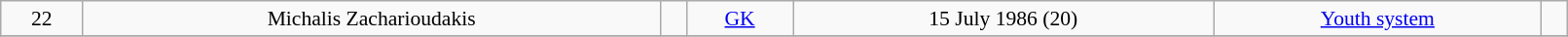<table class="wikitable" style="text-align:center; font-size:90%; width:85%;">
<tr>
<td>22</td>
<td>Michalis Zacharioudakis</td>
<td></td>
<td><a href='#'>GK</a></td>
<td>15 July 1986 (20)</td>
<td><a href='#'>Youth system</a></td>
<td></td>
</tr>
<tr>
</tr>
</table>
